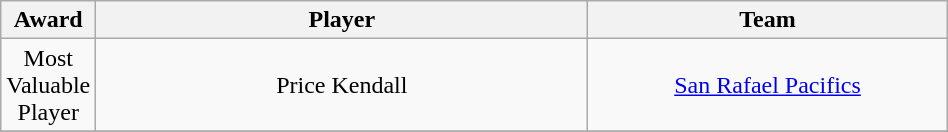<table class="wikitable"  style="width:50%; text-align:center;">
<tr>
<th style="width:5%;">Award</th>
<th style="width:55%;">Player</th>
<th style="width:55%;">Team</th>
</tr>
<tr>
<td>Most Valuable Player</td>
<td>Price Kendall</td>
<td><a href='#'>San Rafael Pacifics</a></td>
</tr>
<tr>
</tr>
</table>
